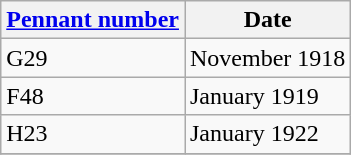<table class="wikitable" style="text-align:left">
<tr>
<th scope="col"><a href='#'>Pennant number</a></th>
<th>Date</th>
</tr>
<tr>
<td scope="row">G29</td>
<td>November 1918</td>
</tr>
<tr>
<td scope="row">F48</td>
<td>January 1919</td>
</tr>
<tr>
<td scope="row">H23</td>
<td>January 1922</td>
</tr>
<tr>
</tr>
</table>
